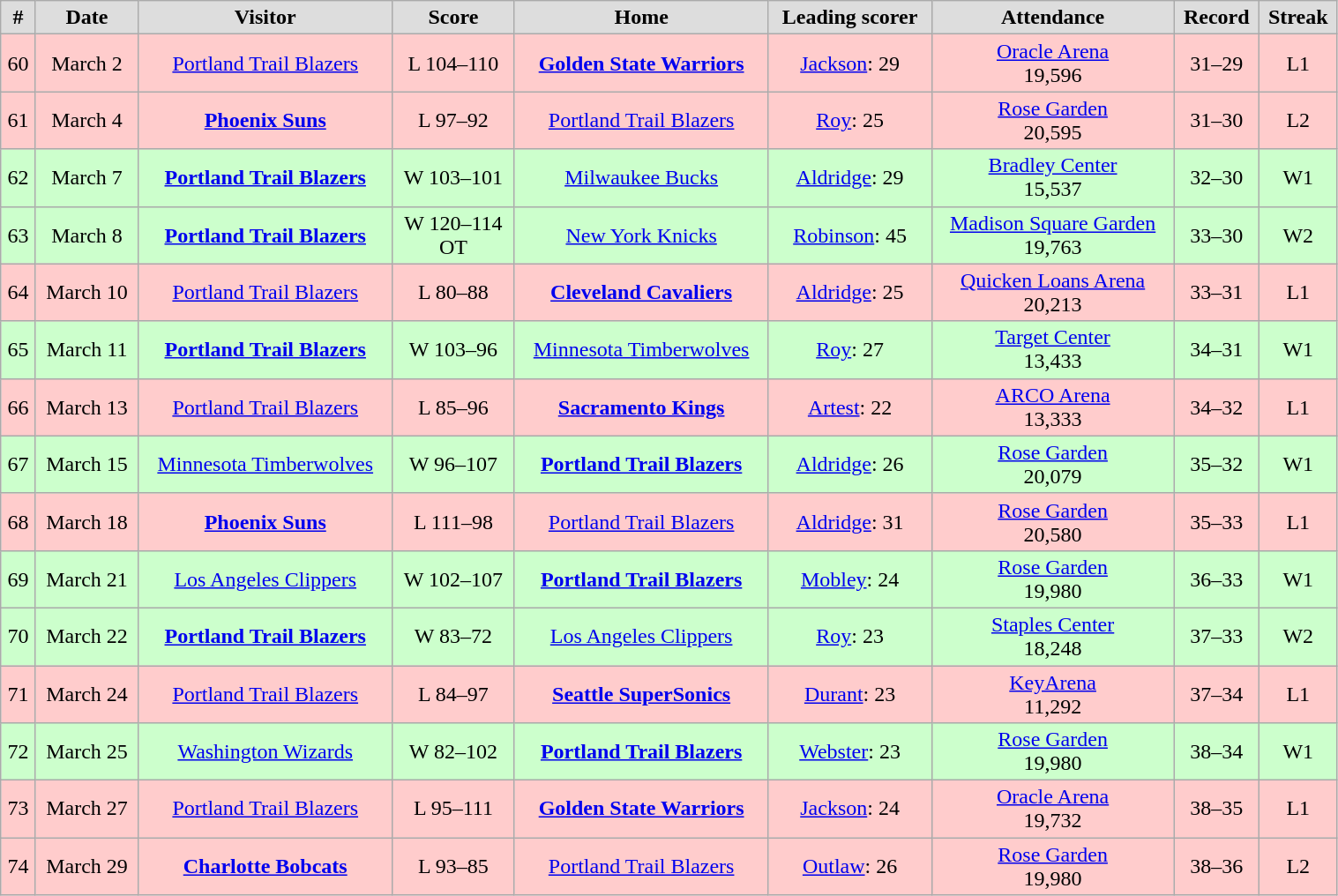<table class="wikitable" width="80%">
<tr align="center"  bgcolor="#dddddd">
<td><strong>#</strong></td>
<td><strong>Date</strong></td>
<td><strong>Visitor</strong></td>
<td><strong>Score</strong></td>
<td><strong>Home</strong></td>
<td><strong>Leading scorer</strong></td>
<td><strong>Attendance</strong></td>
<td><strong>Record</strong></td>
<td><strong>Streak</strong></td>
</tr>
<tr align="center" bgcolor="#ffcccc">
<td>60</td>
<td>March 2</td>
<td><a href='#'>Portland Trail Blazers</a></td>
<td>L 104–110</td>
<td><strong><a href='#'>Golden State Warriors</a></strong></td>
<td><a href='#'>Jackson</a>: 29</td>
<td><a href='#'>Oracle Arena</a><br>19,596</td>
<td>31–29</td>
<td>L1</td>
</tr>
<tr align="center" bgcolor="#ffcccc">
<td>61</td>
<td>March 4</td>
<td><strong><a href='#'>Phoenix Suns</a></strong></td>
<td>L 97–92</td>
<td><a href='#'>Portland Trail Blazers</a></td>
<td><a href='#'>Roy</a>: 25</td>
<td><a href='#'>Rose Garden</a><br>20,595</td>
<td>31–30</td>
<td>L2</td>
</tr>
<tr align="center" bgcolor="#ccffcc">
<td>62</td>
<td>March 7</td>
<td><strong><a href='#'>Portland Trail Blazers</a></strong></td>
<td>W 103–101</td>
<td><a href='#'>Milwaukee Bucks</a></td>
<td><a href='#'>Aldridge</a>: 29</td>
<td><a href='#'>Bradley Center</a><br>15,537</td>
<td>32–30</td>
<td>W1</td>
</tr>
<tr align="center" bgcolor="#ccffcc">
<td>63</td>
<td>March 8</td>
<td><strong><a href='#'>Portland Trail Blazers</a></strong></td>
<td>W 120–114<br>OT</td>
<td><a href='#'>New York Knicks</a></td>
<td><a href='#'>Robinson</a>: 45</td>
<td><a href='#'>Madison Square Garden</a><br>19,763</td>
<td>33–30</td>
<td>W2</td>
</tr>
<tr align="center" bgcolor="#ffcccc">
<td>64</td>
<td>March 10</td>
<td><a href='#'>Portland Trail Blazers</a></td>
<td>L 80–88</td>
<td><strong><a href='#'>Cleveland Cavaliers</a></strong></td>
<td><a href='#'>Aldridge</a>: 25</td>
<td><a href='#'>Quicken Loans Arena</a><br>20,213</td>
<td>33–31</td>
<td>L1</td>
</tr>
<tr align="center" bgcolor="#ccffcc">
<td>65</td>
<td>March 11</td>
<td><strong><a href='#'>Portland Trail Blazers</a></strong></td>
<td>W 103–96</td>
<td><a href='#'>Minnesota Timberwolves</a></td>
<td><a href='#'>Roy</a>: 27</td>
<td><a href='#'>Target Center</a><br>13,433</td>
<td>34–31</td>
<td>W1</td>
</tr>
<tr align="center" bgcolor="#ffcccc">
<td>66</td>
<td>March 13</td>
<td><a href='#'>Portland Trail Blazers</a></td>
<td>L 85–96</td>
<td><strong><a href='#'>Sacramento Kings</a></strong></td>
<td><a href='#'>Artest</a>: 22</td>
<td><a href='#'>ARCO Arena</a><br>13,333</td>
<td>34–32</td>
<td>L1</td>
</tr>
<tr align="center" bgcolor="#ccffcc">
<td>67</td>
<td>March 15</td>
<td><a href='#'>Minnesota Timberwolves</a></td>
<td>W 96–107</td>
<td><strong><a href='#'>Portland Trail Blazers</a></strong></td>
<td><a href='#'>Aldridge</a>: 26</td>
<td><a href='#'>Rose Garden</a><br>20,079</td>
<td>35–32</td>
<td>W1</td>
</tr>
<tr align="center" bgcolor="#ffcccc">
<td>68</td>
<td>March 18</td>
<td><strong><a href='#'>Phoenix Suns</a></strong></td>
<td>L 111–98</td>
<td><a href='#'>Portland Trail Blazers</a></td>
<td><a href='#'>Aldridge</a>: 31</td>
<td><a href='#'>Rose Garden</a><br>20,580</td>
<td>35–33</td>
<td>L1</td>
</tr>
<tr align="center" bgcolor="#ccffcc">
<td>69</td>
<td>March 21</td>
<td><a href='#'>Los Angeles Clippers</a></td>
<td>W 102–107</td>
<td><strong><a href='#'>Portland Trail Blazers</a></strong></td>
<td><a href='#'>Mobley</a>: 24</td>
<td><a href='#'>Rose Garden</a><br>19,980</td>
<td>36–33</td>
<td>W1</td>
</tr>
<tr align="center" bgcolor="#ccffcc">
<td>70</td>
<td>March 22</td>
<td><strong><a href='#'>Portland Trail Blazers</a></strong></td>
<td>W 83–72</td>
<td><a href='#'>Los Angeles Clippers</a></td>
<td><a href='#'>Roy</a>: 23</td>
<td><a href='#'>Staples Center</a><br>18,248</td>
<td>37–33</td>
<td>W2</td>
</tr>
<tr align="center" bgcolor="#ffcccc">
<td>71</td>
<td>March 24</td>
<td><a href='#'>Portland Trail Blazers</a></td>
<td>L 84–97</td>
<td><strong><a href='#'>Seattle SuperSonics</a></strong></td>
<td><a href='#'>Durant</a>: 23</td>
<td><a href='#'>KeyArena</a><br>11,292</td>
<td>37–34</td>
<td>L1</td>
</tr>
<tr align="center" bgcolor="#ccffcc">
<td>72</td>
<td>March 25</td>
<td><a href='#'>Washington Wizards</a></td>
<td>W 82–102</td>
<td><strong><a href='#'>Portland Trail Blazers</a></strong></td>
<td><a href='#'>Webster</a>: 23</td>
<td><a href='#'>Rose Garden</a><br>19,980</td>
<td>38–34</td>
<td>W1</td>
</tr>
<tr align="center" bgcolor="#ffcccc">
<td>73</td>
<td>March 27</td>
<td><a href='#'>Portland Trail Blazers</a></td>
<td>L 95–111</td>
<td><strong><a href='#'>Golden State Warriors</a></strong></td>
<td><a href='#'>Jackson</a>: 24</td>
<td><a href='#'>Oracle Arena</a><br>19,732</td>
<td>38–35</td>
<td>L1</td>
</tr>
<tr align="center" bgcolor="#ffcccc">
<td>74</td>
<td>March 29</td>
<td><strong><a href='#'>Charlotte Bobcats</a></strong></td>
<td>L 93–85</td>
<td><a href='#'>Portland Trail Blazers</a></td>
<td><a href='#'>Outlaw</a>: 26</td>
<td><a href='#'>Rose Garden</a><br>19,980</td>
<td>38–36</td>
<td>L2</td>
</tr>
</table>
